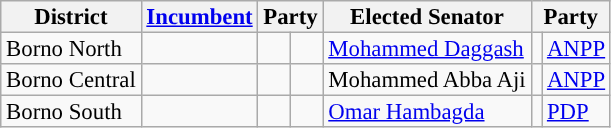<table class="sortable wikitable" style="font-size:95%;line-height:14px;">
<tr>
<th class="unsortable">District</th>
<th class="unsortable"><a href='#'>Incumbent</a></th>
<th colspan="2">Party</th>
<th class="unsortable">Elected Senator</th>
<th colspan="2">Party</th>
</tr>
<tr>
<td>Borno North</td>
<td></td>
<td></td>
<td></td>
<td><a href='#'>Mohammed Daggash</a></td>
<td style="background:"></td>
<td><a href='#'>ANPP</a></td>
</tr>
<tr>
<td>Borno Central</td>
<td></td>
<td></td>
<td></td>
<td>Mohammed Abba Aji</td>
<td style="background:"></td>
<td><a href='#'>ANPP</a></td>
</tr>
<tr>
<td>Borno South</td>
<td></td>
<td></td>
<td></td>
<td><a href='#'>Omar Hambagda</a></td>
<td style="background:"></td>
<td><a href='#'>PDP</a></td>
</tr>
</table>
